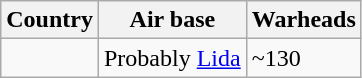<table class="wikitable"; style="float" position="left"; margin-left:15px;">
<tr>
<th scope="col">Country</th>
<th scope="col">Air base</th>
<th scope="col">Warheads</th>
</tr>
<tr>
<td scope="row"></td>
<td>Probably <a href='#'>Lida</a></td>
<td>~130</td>
</tr>
</table>
